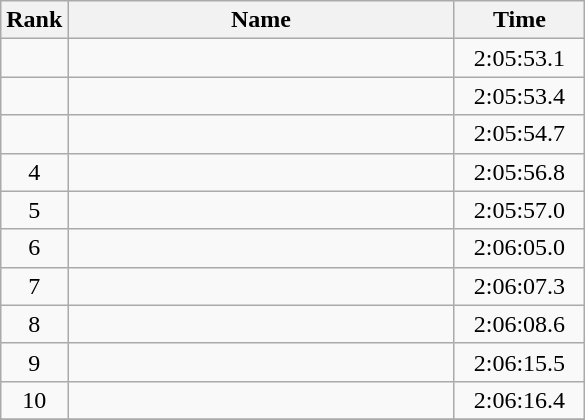<table class="wikitable" style="text-align:center">
<tr>
<th>Rank</th>
<th width=250>Name</th>
<th width=80>Time</th>
</tr>
<tr>
<td></td>
<td align=left></td>
<td>2:05:53.1</td>
</tr>
<tr>
<td></td>
<td align=left></td>
<td>2:05:53.4</td>
</tr>
<tr>
<td></td>
<td align=left></td>
<td>2:05:54.7</td>
</tr>
<tr>
<td>4</td>
<td align=left></td>
<td>2:05:56.8</td>
</tr>
<tr>
<td>5</td>
<td align=left></td>
<td>2:05:57.0</td>
</tr>
<tr>
<td>6</td>
<td align=left></td>
<td>2:06:05.0</td>
</tr>
<tr>
<td>7</td>
<td align=left></td>
<td>2:06:07.3</td>
</tr>
<tr>
<td>8</td>
<td align=left></td>
<td>2:06:08.6</td>
</tr>
<tr>
<td>9</td>
<td align=left></td>
<td>2:06:15.5</td>
</tr>
<tr>
<td>10</td>
<td align=left></td>
<td>2:06:16.4</td>
</tr>
<tr>
</tr>
</table>
